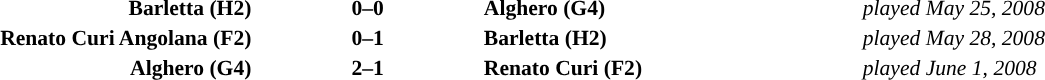<table style="width:100%;" cellspacing="1">
<tr>
<th style="width:20%;"></th>
<th style="width:12%;"></th>
<th style="width:20%;"></th>
<th width="20%'"></th>
<th></th>
</tr>
<tr style="font-size:90%;">
<td align="right"><strong>Barletta (H2)</strong></td>
<td style="text-align:center;"><strong>0–0</strong></td>
<td align="left"><strong>Alghero (G4)</strong></td>
<td align="left"><em>played May 25, 2008</em></td>
</tr>
<tr style="font-size:90%;">
<td align="right"><strong>Renato Curi Angolana (F2)</strong></td>
<td style="text-align:center;"><strong>0–1</strong></td>
<td align="left"><strong>Barletta (H2)</strong></td>
<td align="left"><em>played May 28, 2008</em></td>
</tr>
<tr style="font-size:90%;">
<td align="right"><strong>Alghero (G4)</strong></td>
<td style="text-align:center;"><strong>2–1</strong></td>
<td align="left"><strong>Renato Curi (F2)</strong></td>
<td align="left"><em>played June 1, 2008</em></td>
</tr>
</table>
